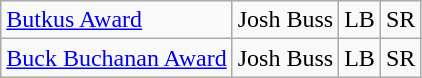<table class="wikitable">
<tr>
<td><a href='#'>Butkus Award</a></td>
<td>Josh Buss</td>
<td>LB</td>
<td>SR</td>
</tr>
<tr>
<td><a href='#'>Buck Buchanan Award</a></td>
<td>Josh Buss</td>
<td>LB</td>
<td>SR</td>
</tr>
</table>
